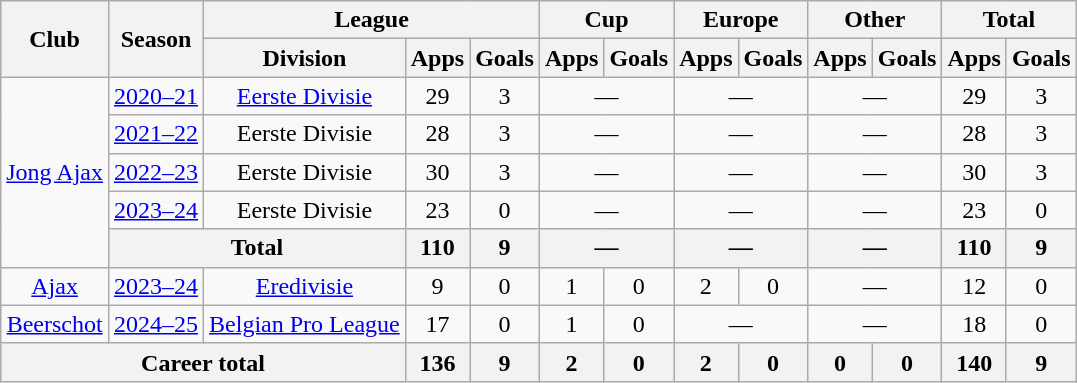<table class="wikitable" style="text-align:center">
<tr>
<th rowspan="2">Club</th>
<th rowspan="2">Season</th>
<th colspan="3">League</th>
<th colspan="2">Cup</th>
<th colspan="2">Europe</th>
<th colspan="2">Other</th>
<th colspan="2">Total</th>
</tr>
<tr>
<th>Division</th>
<th>Apps</th>
<th>Goals</th>
<th>Apps</th>
<th>Goals</th>
<th>Apps</th>
<th>Goals</th>
<th>Apps</th>
<th>Goals</th>
<th>Apps</th>
<th>Goals</th>
</tr>
<tr>
<td rowspan="5"><a href='#'>Jong Ajax</a></td>
<td><a href='#'>2020–21</a></td>
<td><a href='#'>Eerste Divisie</a></td>
<td>29</td>
<td>3</td>
<td colspan="2">—</td>
<td colspan="2">—</td>
<td colspan="2">—</td>
<td>29</td>
<td>3</td>
</tr>
<tr>
<td><a href='#'>2021–22</a></td>
<td>Eerste Divisie</td>
<td>28</td>
<td>3</td>
<td colspan="2">—</td>
<td colspan="2">—</td>
<td colspan="2">—</td>
<td>28</td>
<td>3</td>
</tr>
<tr>
<td><a href='#'>2022–23</a></td>
<td>Eerste Divisie</td>
<td>30</td>
<td>3</td>
<td colspan="2">—</td>
<td colspan="2">—</td>
<td colspan="2">—</td>
<td>30</td>
<td>3</td>
</tr>
<tr>
<td><a href='#'>2023–24</a></td>
<td>Eerste Divisie</td>
<td>23</td>
<td>0</td>
<td colspan="2">—</td>
<td colspan="2">—</td>
<td colspan="2">—</td>
<td>23</td>
<td>0</td>
</tr>
<tr>
<th colspan="2">Total</th>
<th>110</th>
<th>9</th>
<th colspan="2">—</th>
<th colspan="2">—</th>
<th colspan="2">—</th>
<th>110</th>
<th>9</th>
</tr>
<tr>
<td><a href='#'>Ajax</a></td>
<td><a href='#'>2023–24</a></td>
<td><a href='#'>Eredivisie</a></td>
<td>9</td>
<td>0</td>
<td>1</td>
<td>0</td>
<td>2</td>
<td>0</td>
<td colspan="2">—</td>
<td>12</td>
<td>0</td>
</tr>
<tr>
<td><a href='#'>Beerschot</a></td>
<td><a href='#'>2024–25</a></td>
<td><a href='#'>Belgian Pro League</a></td>
<td>17</td>
<td>0</td>
<td>1</td>
<td>0</td>
<td colspan="2">—</td>
<td colspan="2">—</td>
<td>18</td>
<td>0</td>
</tr>
<tr>
<th colspan="3">Career total</th>
<th>136</th>
<th>9</th>
<th>2</th>
<th>0</th>
<th>2</th>
<th>0</th>
<th>0</th>
<th>0</th>
<th>140</th>
<th>9</th>
</tr>
</table>
